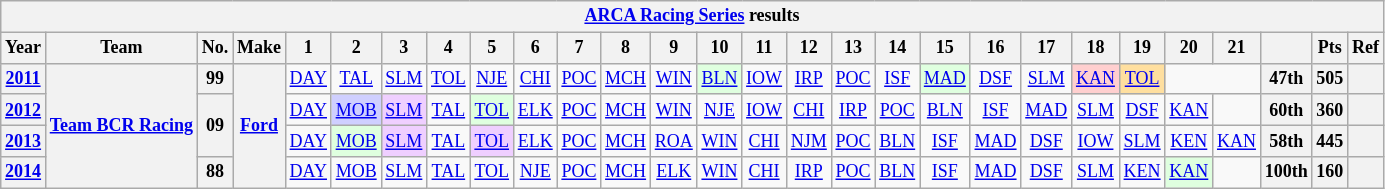<table class="wikitable" style="text-align:center; font-size:75%">
<tr>
<th colspan=48><a href='#'>ARCA Racing Series</a> results</th>
</tr>
<tr>
<th>Year</th>
<th>Team</th>
<th>No.</th>
<th>Make</th>
<th>1</th>
<th>2</th>
<th>3</th>
<th>4</th>
<th>5</th>
<th>6</th>
<th>7</th>
<th>8</th>
<th>9</th>
<th>10</th>
<th>11</th>
<th>12</th>
<th>13</th>
<th>14</th>
<th>15</th>
<th>16</th>
<th>17</th>
<th>18</th>
<th>19</th>
<th>20</th>
<th>21</th>
<th></th>
<th>Pts</th>
<th>Ref</th>
</tr>
<tr>
<th><a href='#'>2011</a></th>
<th rowspan=4><a href='#'>Team BCR Racing</a></th>
<th>99</th>
<th rowspan=4><a href='#'>Ford</a></th>
<td><a href='#'>DAY</a></td>
<td><a href='#'>TAL</a></td>
<td><a href='#'>SLM</a></td>
<td><a href='#'>TOL</a></td>
<td><a href='#'>NJE</a></td>
<td><a href='#'>CHI</a></td>
<td><a href='#'>POC</a></td>
<td><a href='#'>MCH</a></td>
<td><a href='#'>WIN</a></td>
<td style="background:#DFFFDF;"><a href='#'>BLN</a><br></td>
<td><a href='#'>IOW</a></td>
<td><a href='#'>IRP</a></td>
<td><a href='#'>POC</a></td>
<td><a href='#'>ISF</a></td>
<td style="background:#DFFFDF;"><a href='#'>MAD</a><br></td>
<td><a href='#'>DSF</a></td>
<td><a href='#'>SLM</a></td>
<td style="background:#FFCFCF;"><a href='#'>KAN</a><br></td>
<td style="background:#FFDF9F;"><a href='#'>TOL</a><br></td>
<td colspan=2></td>
<th>47th</th>
<th>505</th>
<th></th>
</tr>
<tr>
<th><a href='#'>2012</a></th>
<th rowspan=2>09</th>
<td><a href='#'>DAY</a></td>
<td style="background:#CFCFFF;"><a href='#'>MOB</a><br></td>
<td style="background:#EFCFFF;"><a href='#'>SLM</a><br></td>
<td><a href='#'>TAL</a></td>
<td style="background:#DFFFDF;"><a href='#'>TOL</a><br></td>
<td><a href='#'>ELK</a></td>
<td><a href='#'>POC</a></td>
<td><a href='#'>MCH</a></td>
<td><a href='#'>WIN</a></td>
<td><a href='#'>NJE</a></td>
<td><a href='#'>IOW</a></td>
<td><a href='#'>CHI</a></td>
<td><a href='#'>IRP</a></td>
<td><a href='#'>POC</a></td>
<td><a href='#'>BLN</a></td>
<td><a href='#'>ISF</a></td>
<td><a href='#'>MAD</a></td>
<td><a href='#'>SLM</a></td>
<td><a href='#'>DSF</a></td>
<td><a href='#'>KAN</a></td>
<td></td>
<th>60th</th>
<th>360</th>
<th></th>
</tr>
<tr>
<th><a href='#'>2013</a></th>
<td><a href='#'>DAY</a></td>
<td style="background:#DFFFDF;"><a href='#'>MOB</a><br></td>
<td style="background:#EFCFFF;"><a href='#'>SLM</a><br></td>
<td><a href='#'>TAL</a></td>
<td style="background:#EFCFFF;"><a href='#'>TOL</a><br></td>
<td><a href='#'>ELK</a></td>
<td><a href='#'>POC</a></td>
<td><a href='#'>MCH</a></td>
<td><a href='#'>ROA</a></td>
<td><a href='#'>WIN</a></td>
<td><a href='#'>CHI</a></td>
<td><a href='#'>NJM</a></td>
<td><a href='#'>POC</a></td>
<td><a href='#'>BLN</a></td>
<td><a href='#'>ISF</a></td>
<td><a href='#'>MAD</a></td>
<td><a href='#'>DSF</a></td>
<td><a href='#'>IOW</a></td>
<td><a href='#'>SLM</a></td>
<td><a href='#'>KEN</a></td>
<td><a href='#'>KAN</a></td>
<th>58th</th>
<th>445</th>
<th></th>
</tr>
<tr>
<th><a href='#'>2014</a></th>
<th>88</th>
<td><a href='#'>DAY</a></td>
<td><a href='#'>MOB</a></td>
<td><a href='#'>SLM</a></td>
<td><a href='#'>TAL</a></td>
<td><a href='#'>TOL</a></td>
<td><a href='#'>NJE</a></td>
<td><a href='#'>POC</a></td>
<td><a href='#'>MCH</a></td>
<td><a href='#'>ELK</a></td>
<td><a href='#'>WIN</a></td>
<td><a href='#'>CHI</a></td>
<td><a href='#'>IRP</a></td>
<td><a href='#'>POC</a></td>
<td><a href='#'>BLN</a></td>
<td><a href='#'>ISF</a></td>
<td><a href='#'>MAD</a></td>
<td><a href='#'>DSF</a></td>
<td><a href='#'>SLM</a></td>
<td><a href='#'>KEN</a></td>
<td style="background:#DFFFDF;"><a href='#'>KAN</a><br></td>
<td></td>
<th>100th</th>
<th>160</th>
<th></th>
</tr>
</table>
